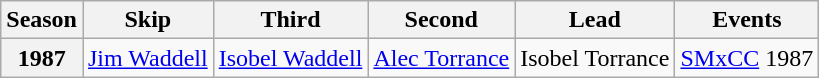<table class="wikitable">
<tr>
<th scope="col">Season</th>
<th scope="col">Skip</th>
<th scope="col">Third</th>
<th scope="col">Second</th>
<th scope="col">Lead</th>
<th scope="col">Events</th>
</tr>
<tr>
<th scope="row">1987</th>
<td><a href='#'>Jim Waddell</a></td>
<td><a href='#'>Isobel Waddell</a></td>
<td><a href='#'>Alec Torrance</a></td>
<td>Isobel Torrance</td>
<td><a href='#'>SMxCC</a> 1987 </td>
</tr>
</table>
